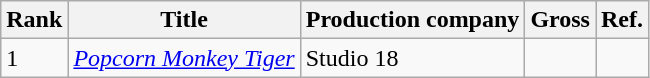<table class="wikitable sortable">
<tr>
<th>Rank</th>
<th>Title</th>
<th>Production company</th>
<th>Gross</th>
<th>Ref.</th>
</tr>
<tr>
<td>1</td>
<td><em><a href='#'>Popcorn Monkey Tiger</a></em></td>
<td rowspan="1">Studio 18</td>
<td></td>
<td></td>
</tr>
</table>
